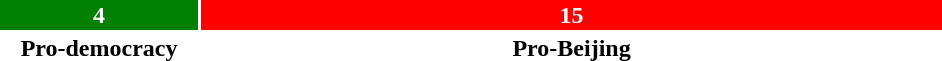<table style="width:50%; text-align:center;">
<tr style="color:white;">
<td style="background:green; width:21.1%;"><strong>4</strong></td>
<td style="background:red; width:78.9%;"><strong>15</strong></td>
</tr>
<tr>
<td><span><strong>Pro-democracy</strong></span></td>
<td><span><strong>Pro-Beijing</strong></span></td>
</tr>
</table>
